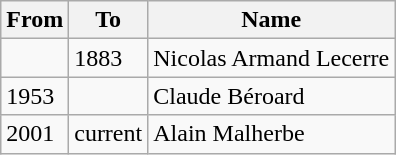<table class="wikitable">
<tr>
<th>From</th>
<th>To</th>
<th>Name</th>
</tr>
<tr>
<td></td>
<td>1883</td>
<td>Nicolas Armand Lecerre</td>
</tr>
<tr>
<td>1953</td>
<td></td>
<td>Claude Béroard</td>
</tr>
<tr>
<td>2001</td>
<td>current</td>
<td>Alain Malherbe</td>
</tr>
</table>
